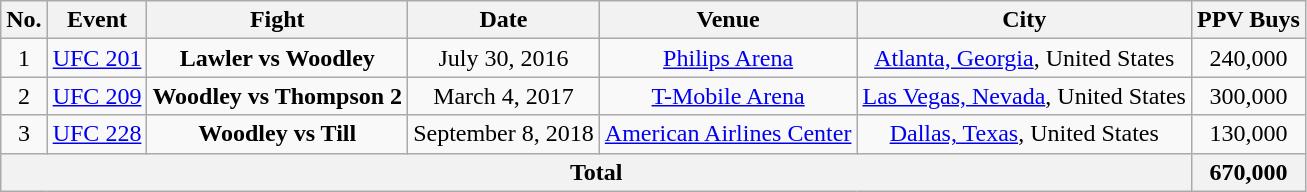<table class="wikitable">
<tr>
<th>No.</th>
<th>Event</th>
<th>Fight</th>
<th>Date</th>
<th>Venue</th>
<th>City</th>
<th>PPV Buys</th>
</tr>
<tr>
<td align="center">1</td>
<td align="center"><a href='#'>UFC 201</a></td>
<td align="center"><strong>Lawler vs Woodley</strong></td>
<td align="center">July 30, 2016</td>
<td align="center"><a href='#'>Philips Arena</a></td>
<td align="center"><a href='#'>Atlanta, Georgia</a>, United States</td>
<td align="center">240,000</td>
</tr>
<tr>
<td align="center">2</td>
<td align="center"><a href='#'>UFC 209</a></td>
<td align="center"><strong>Woodley vs Thompson 2</strong></td>
<td align="center">March 4, 2017</td>
<td align="center"><a href='#'>T-Mobile Arena</a></td>
<td align="center"><a href='#'>Las Vegas, Nevada</a>, United States</td>
<td align="center">300,000</td>
</tr>
<tr>
<td align="center">3</td>
<td align="center"><a href='#'>UFC 228</a></td>
<td align="center"><strong>Woodley vs Till</strong></td>
<td align="center">September 8, 2018</td>
<td align="center"><a href='#'>American Airlines Center</a></td>
<td align="center"><a href='#'>Dallas, Texas</a>, United States</td>
<td align="center">130,000</td>
</tr>
<tr>
<th colspan="6">Total</th>
<th>670,000</th>
</tr>
</table>
